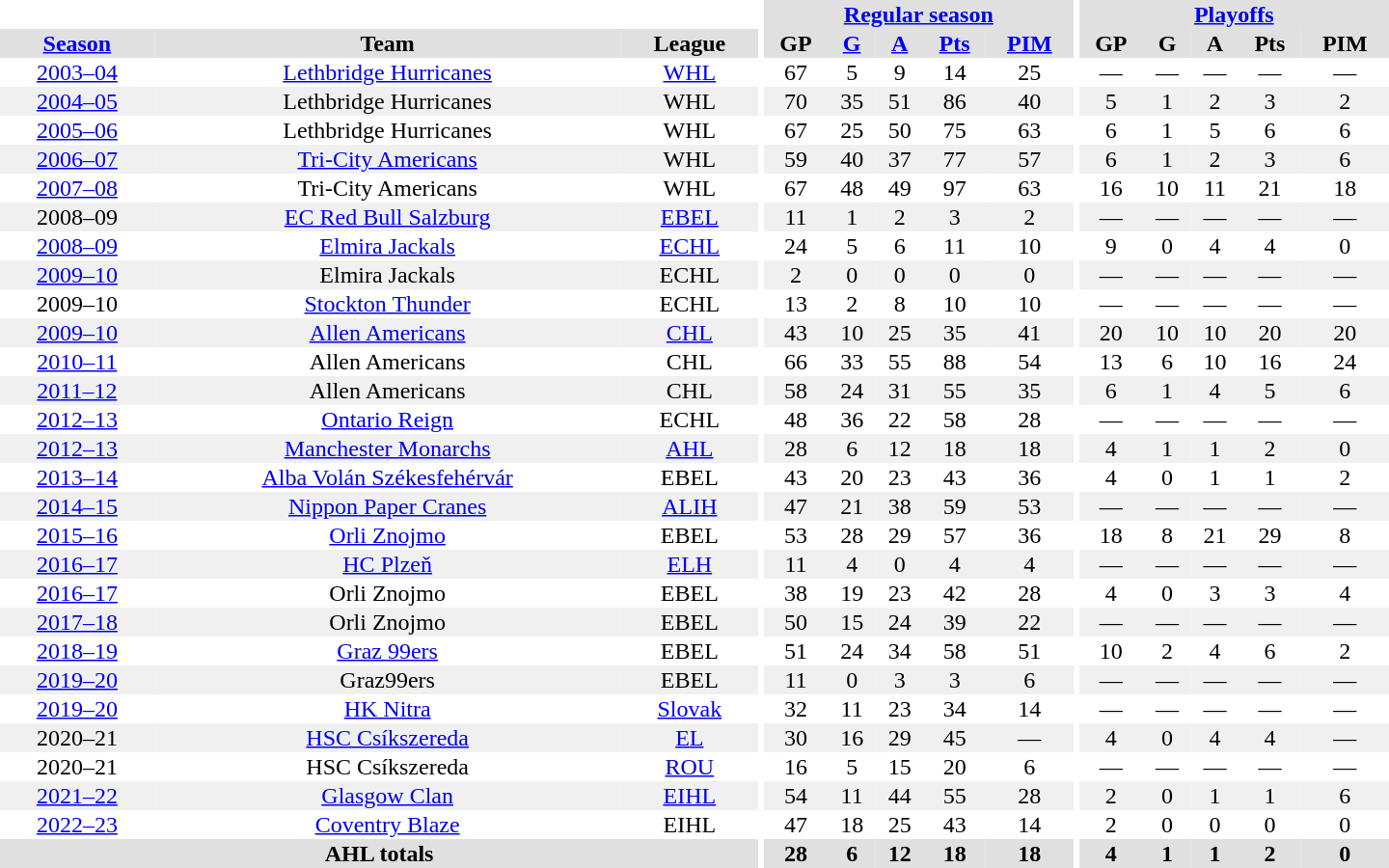<table border="0" cellpadding="1" cellspacing="0" style="text-align:center; width:60em">
<tr bgcolor="#e0e0e0">
<th colspan="3" bgcolor="#ffffff"></th>
<th rowspan="99" bgcolor="#ffffff"></th>
<th colspan="5"><a href='#'>Regular season</a></th>
<th rowspan="99" bgcolor="#ffffff"></th>
<th colspan="5"><a href='#'>Playoffs</a></th>
</tr>
<tr bgcolor="#e0e0e0">
<th><a href='#'>Season</a></th>
<th>Team</th>
<th>League</th>
<th>GP</th>
<th><a href='#'>G</a></th>
<th><a href='#'>A</a></th>
<th><a href='#'>Pts</a></th>
<th><a href='#'>PIM</a></th>
<th>GP</th>
<th>G</th>
<th>A</th>
<th>Pts</th>
<th>PIM</th>
</tr>
<tr ALIGN="center">
<td><a href='#'>2003–04</a></td>
<td><a href='#'>Lethbridge Hurricanes</a></td>
<td><a href='#'>WHL</a></td>
<td>67</td>
<td>5</td>
<td>9</td>
<td>14</td>
<td>25</td>
<td>—</td>
<td>—</td>
<td>—</td>
<td>—</td>
<td>—</td>
</tr>
<tr ALIGN="center" bgcolor="#f0f0f0">
<td><a href='#'>2004–05</a></td>
<td>Lethbridge Hurricanes</td>
<td>WHL</td>
<td>70</td>
<td>35</td>
<td>51</td>
<td>86</td>
<td>40</td>
<td>5</td>
<td>1</td>
<td>2</td>
<td>3</td>
<td>2</td>
</tr>
<tr ALIGN="center">
<td><a href='#'>2005–06</a></td>
<td>Lethbridge Hurricanes</td>
<td>WHL</td>
<td>67</td>
<td>25</td>
<td>50</td>
<td>75</td>
<td>63</td>
<td>6</td>
<td>1</td>
<td>5</td>
<td>6</td>
<td>6</td>
</tr>
<tr ALIGN="center" bgcolor="#f0f0f0">
<td><a href='#'>2006–07</a></td>
<td><a href='#'>Tri-City Americans</a></td>
<td>WHL</td>
<td>59</td>
<td>40</td>
<td>37</td>
<td>77</td>
<td>57</td>
<td>6</td>
<td>1</td>
<td>2</td>
<td>3</td>
<td>6</td>
</tr>
<tr ALIGN="center">
<td><a href='#'>2007–08</a></td>
<td>Tri-City Americans</td>
<td>WHL</td>
<td>67</td>
<td>48</td>
<td>49</td>
<td>97</td>
<td>63</td>
<td>16</td>
<td>10</td>
<td>11</td>
<td>21</td>
<td>18</td>
</tr>
<tr ALIGN="center" bgcolor="#f0f0f0">
<td>2008–09</td>
<td><a href='#'>EC Red Bull Salzburg</a></td>
<td><a href='#'>EBEL</a></td>
<td>11</td>
<td>1</td>
<td>2</td>
<td>3</td>
<td>2</td>
<td>—</td>
<td>—</td>
<td>—</td>
<td>—</td>
<td>—</td>
</tr>
<tr ALIGN="center">
<td><a href='#'>2008–09</a></td>
<td><a href='#'>Elmira Jackals</a></td>
<td><a href='#'>ECHL</a></td>
<td>24</td>
<td>5</td>
<td>6</td>
<td>11</td>
<td>10</td>
<td>9</td>
<td>0</td>
<td>4</td>
<td>4</td>
<td>0</td>
</tr>
<tr ALIGN="center" bgcolor="#f0f0f0">
<td><a href='#'>2009–10</a></td>
<td>Elmira Jackals</td>
<td>ECHL</td>
<td>2</td>
<td>0</td>
<td>0</td>
<td>0</td>
<td>0</td>
<td>—</td>
<td>—</td>
<td>—</td>
<td>—</td>
<td>—</td>
</tr>
<tr ALIGN="center">
<td>2009–10</td>
<td><a href='#'>Stockton Thunder</a></td>
<td>ECHL</td>
<td>13</td>
<td>2</td>
<td>8</td>
<td>10</td>
<td>10</td>
<td>—</td>
<td>—</td>
<td>—</td>
<td>—</td>
<td>—</td>
</tr>
<tr ALIGN="center" bgcolor="#f0f0f0">
<td><a href='#'>2009–10</a></td>
<td><a href='#'>Allen Americans</a></td>
<td><a href='#'>CHL</a></td>
<td>43</td>
<td>10</td>
<td>25</td>
<td>35</td>
<td>41</td>
<td>20</td>
<td>10</td>
<td>10</td>
<td>20</td>
<td>20</td>
</tr>
<tr ALIGN="center">
<td><a href='#'>2010–11</a></td>
<td>Allen Americans</td>
<td>CHL</td>
<td>66</td>
<td>33</td>
<td>55</td>
<td>88</td>
<td>54</td>
<td>13</td>
<td>6</td>
<td>10</td>
<td>16</td>
<td>24</td>
</tr>
<tr ALIGN="center" bgcolor="#f0f0f0">
<td><a href='#'>2011–12</a></td>
<td>Allen Americans</td>
<td>CHL</td>
<td>58</td>
<td>24</td>
<td>31</td>
<td>55</td>
<td>35</td>
<td>6</td>
<td>1</td>
<td>4</td>
<td>5</td>
<td>6</td>
</tr>
<tr ALIGN="center">
<td><a href='#'>2012–13</a></td>
<td><a href='#'>Ontario Reign</a></td>
<td>ECHL</td>
<td>48</td>
<td>36</td>
<td>22</td>
<td>58</td>
<td>28</td>
<td>—</td>
<td>—</td>
<td>—</td>
<td>—</td>
<td>—</td>
</tr>
<tr ALIGN="center" bgcolor="#f0f0f0">
<td><a href='#'>2012–13</a></td>
<td><a href='#'>Manchester Monarchs</a></td>
<td><a href='#'>AHL</a></td>
<td>28</td>
<td>6</td>
<td>12</td>
<td>18</td>
<td>18</td>
<td>4</td>
<td>1</td>
<td>1</td>
<td>2</td>
<td>0</td>
</tr>
<tr ALIGN="center">
<td><a href='#'>2013–14</a></td>
<td><a href='#'>Alba Volán Székesfehérvár</a></td>
<td>EBEL</td>
<td>43</td>
<td>20</td>
<td>23</td>
<td>43</td>
<td>36</td>
<td>4</td>
<td>0</td>
<td>1</td>
<td>1</td>
<td>2</td>
</tr>
<tr ALIGN="center" bgcolor="#f0f0f0">
<td><a href='#'>2014–15</a></td>
<td><a href='#'>Nippon Paper Cranes</a></td>
<td><a href='#'>ALIH</a></td>
<td>47</td>
<td>21</td>
<td>38</td>
<td>59</td>
<td>53</td>
<td>—</td>
<td>—</td>
<td>—</td>
<td>—</td>
<td>—</td>
</tr>
<tr ALIGN="center">
<td><a href='#'>2015–16</a></td>
<td><a href='#'>Orli Znojmo</a></td>
<td>EBEL</td>
<td>53</td>
<td>28</td>
<td>29</td>
<td>57</td>
<td>36</td>
<td>18</td>
<td>8</td>
<td>21</td>
<td>29</td>
<td>8</td>
</tr>
<tr ALIGN="center" bgcolor="#f0f0f0">
<td><a href='#'>2016–17</a></td>
<td><a href='#'>HC Plzeň</a></td>
<td><a href='#'>ELH</a></td>
<td>11</td>
<td>4</td>
<td>0</td>
<td>4</td>
<td>4</td>
<td>—</td>
<td>—</td>
<td>—</td>
<td>—</td>
<td>—</td>
</tr>
<tr ALIGN="center">
<td><a href='#'>2016–17</a></td>
<td>Orli Znojmo</td>
<td>EBEL</td>
<td>38</td>
<td>19</td>
<td>23</td>
<td>42</td>
<td>28</td>
<td>4</td>
<td>0</td>
<td>3</td>
<td>3</td>
<td>4</td>
</tr>
<tr ALIGN="center" bgcolor="#f0f0f0">
<td><a href='#'>2017–18</a></td>
<td>Orli Znojmo</td>
<td>EBEL</td>
<td>50</td>
<td>15</td>
<td>24</td>
<td>39</td>
<td>22</td>
<td>—</td>
<td>—</td>
<td>—</td>
<td>—</td>
<td>—</td>
</tr>
<tr ALIGN="center">
<td><a href='#'>2018–19</a></td>
<td><a href='#'>Graz 99ers</a></td>
<td>EBEL</td>
<td>51</td>
<td>24</td>
<td>34</td>
<td>58</td>
<td>51</td>
<td>10</td>
<td>2</td>
<td>4</td>
<td>6</td>
<td>2</td>
</tr>
<tr ALIGN="center" bgcolor="#f0f0f0">
<td><a href='#'>2019–20</a></td>
<td>Graz99ers</td>
<td>EBEL</td>
<td>11</td>
<td>0</td>
<td>3</td>
<td>3</td>
<td>6</td>
<td>—</td>
<td>—</td>
<td>—</td>
<td>—</td>
<td>—</td>
</tr>
<tr ALIGN="center">
<td><a href='#'>2019–20</a></td>
<td><a href='#'>HK Nitra</a></td>
<td><a href='#'>Slovak</a></td>
<td>32</td>
<td>11</td>
<td>23</td>
<td>34</td>
<td>14</td>
<td>—</td>
<td>—</td>
<td>—</td>
<td>—</td>
<td>—</td>
</tr>
<tr>
</tr>
<tr ALIGN="center" bgcolor="#f0f0f0">
<td>2020–21</td>
<td><a href='#'>HSC Csíkszereda</a></td>
<td><a href='#'>EL</a></td>
<td>30</td>
<td>16</td>
<td>29</td>
<td>45</td>
<td>—</td>
<td>4</td>
<td>0</td>
<td>4</td>
<td>4</td>
<td>—</td>
</tr>
<tr ALIGN="center">
<td>2020–21</td>
<td>HSC Csíkszereda</td>
<td><a href='#'>ROU</a></td>
<td>16</td>
<td>5</td>
<td>15</td>
<td>20</td>
<td>6</td>
<td>—</td>
<td>—</td>
<td>—</td>
<td>—</td>
<td>—</td>
</tr>
<tr>
</tr>
<tr ALIGN="center" bgcolor="#f0f0f0">
<td><a href='#'>2021–22</a></td>
<td><a href='#'>Glasgow Clan</a></td>
<td><a href='#'>EIHL</a></td>
<td>54</td>
<td>11</td>
<td>44</td>
<td>55</td>
<td>28</td>
<td>2</td>
<td>0</td>
<td>1</td>
<td>1</td>
<td>6</td>
</tr>
<tr>
</tr>
<tr ALIGN="center">
<td><a href='#'>2022–23</a></td>
<td><a href='#'>Coventry Blaze</a></td>
<td>EIHL</td>
<td>47</td>
<td>18</td>
<td>25</td>
<td>43</td>
<td>14</td>
<td>2</td>
<td>0</td>
<td>0</td>
<td>0</td>
<td>0</td>
</tr>
<tr bgcolor="#e0e0e0">
<th colspan="3">AHL totals</th>
<th>28</th>
<th>6</th>
<th>12</th>
<th>18</th>
<th>18</th>
<th>4</th>
<th>1</th>
<th>1</th>
<th>2</th>
<th>0</th>
</tr>
</table>
